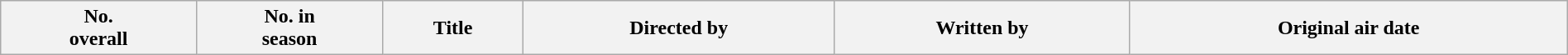<table class="wikitable plainrowheaders" style="width:100%; style="background:#fff;">
<tr>
<th style="background:#;">No.<br>overall</th>
<th style="background:#;">No. in<br>season</th>
<th style="background:#;">Title</th>
<th style="background:#;">Directed by</th>
<th style="background:#;">Written by</th>
<th style="background:#;">Original air date<br>











</th>
</tr>
</table>
